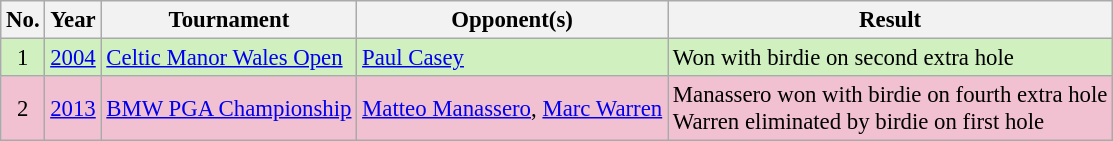<table class="wikitable" style="font-size:95%;">
<tr>
<th>No.</th>
<th>Year</th>
<th>Tournament</th>
<th>Opponent(s)</th>
<th>Result</th>
</tr>
<tr style="background:#D0F0C0;">
<td align=center>1</td>
<td><a href='#'>2004</a></td>
<td><a href='#'>Celtic Manor Wales Open</a></td>
<td> <a href='#'>Paul Casey</a></td>
<td>Won with birdie on second extra hole</td>
</tr>
<tr style="background:#F2C1D1;">
<td align=center>2</td>
<td><a href='#'>2013</a></td>
<td><a href='#'>BMW PGA Championship</a></td>
<td> <a href='#'>Matteo Manassero</a>,  <a href='#'>Marc Warren</a></td>
<td>Manassero won with birdie on fourth extra hole<br>Warren eliminated by birdie on first hole</td>
</tr>
</table>
